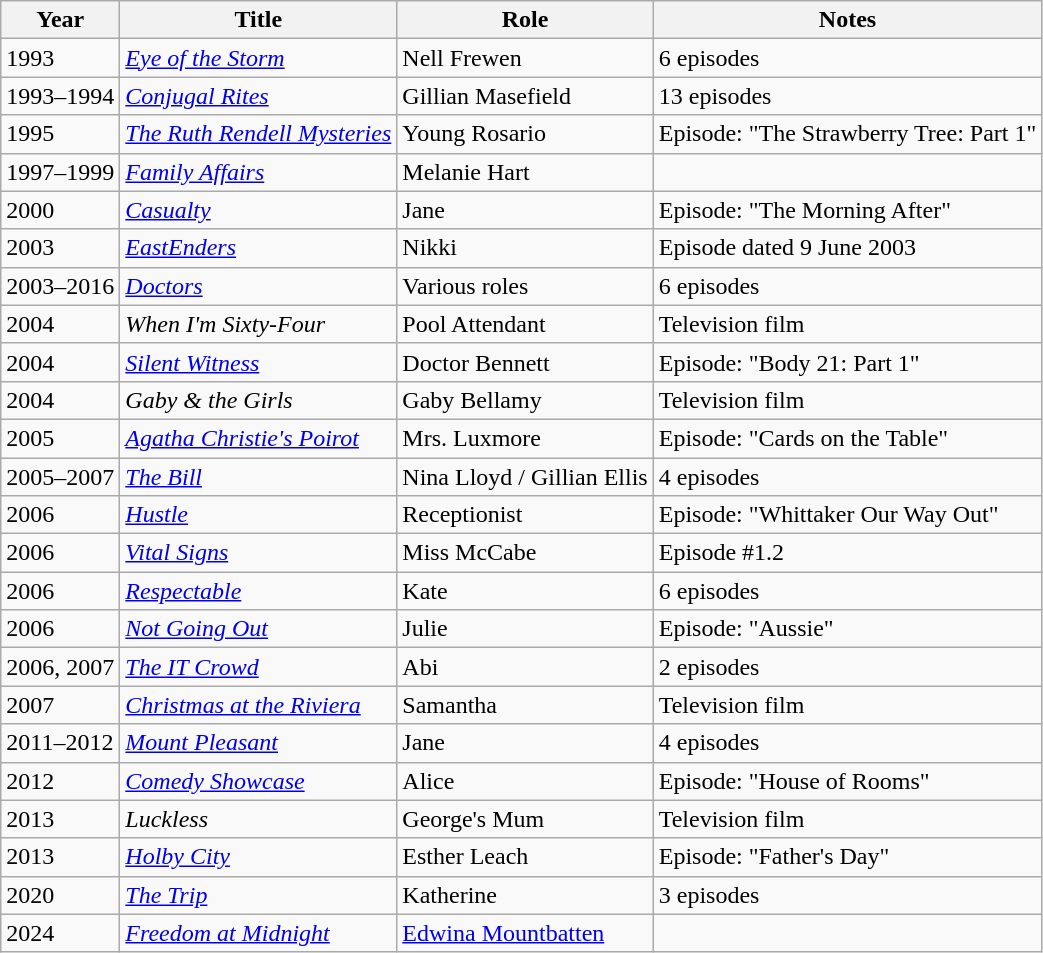<table class="wikitable sortable">
<tr>
<th>Year</th>
<th>Title</th>
<th>Role</th>
<th>Notes</th>
</tr>
<tr>
<td>1993</td>
<td><em><a href='#'>Eye of the Storm</a></em></td>
<td>Nell Frewen</td>
<td>6 episodes</td>
</tr>
<tr>
<td>1993–1994</td>
<td><a href='#'><em>Conjugal Rites</em></a></td>
<td>Gillian Masefield</td>
<td>13 episodes</td>
</tr>
<tr>
<td>1995</td>
<td><em><a href='#'>The Ruth Rendell Mysteries</a></em></td>
<td>Young Rosario</td>
<td>Episode: "The Strawberry Tree: Part 1"</td>
</tr>
<tr>
<td>1997–1999</td>
<td><em><a href='#'>Family Affairs</a></em></td>
<td>Melanie Hart</td>
<td></td>
</tr>
<tr>
<td>2000</td>
<td><a href='#'><em>Casualty</em></a></td>
<td>Jane</td>
<td>Episode: "The Morning After"</td>
</tr>
<tr>
<td>2003</td>
<td><em><a href='#'>EastEnders</a></em></td>
<td>Nikki</td>
<td>Episode dated 9 June 2003</td>
</tr>
<tr>
<td>2003–2016</td>
<td><a href='#'><em>Doctors</em></a></td>
<td>Various roles</td>
<td>6 episodes</td>
</tr>
<tr>
<td>2004</td>
<td><em>When I'm Sixty-Four</em></td>
<td>Pool Attendant</td>
<td>Television film</td>
</tr>
<tr>
<td>2004</td>
<td><em><a href='#'>Silent Witness</a></em></td>
<td>Doctor Bennett</td>
<td>Episode: "Body 21: Part 1"</td>
</tr>
<tr>
<td>2004</td>
<td><em>Gaby & the Girls</em></td>
<td>Gaby Bellamy</td>
<td>Television film</td>
</tr>
<tr>
<td>2005</td>
<td><em><a href='#'>Agatha Christie's Poirot</a></em></td>
<td>Mrs. Luxmore</td>
<td>Episode: "Cards on the Table"</td>
</tr>
<tr>
<td>2005–2007</td>
<td><em><a href='#'>The Bill</a></em></td>
<td>Nina Lloyd / Gillian Ellis</td>
<td>4 episodes</td>
</tr>
<tr>
<td>2006</td>
<td><a href='#'><em>Hustle</em></a></td>
<td>Receptionist</td>
<td>Episode: "Whittaker Our Way Out"</td>
</tr>
<tr>
<td>2006</td>
<td><a href='#'><em>Vital Signs</em></a></td>
<td>Miss McCabe</td>
<td>Episode #1.2</td>
</tr>
<tr>
<td>2006</td>
<td><a href='#'><em>Respectable</em></a></td>
<td>Kate</td>
<td>6 episodes</td>
</tr>
<tr>
<td>2006</td>
<td><em><a href='#'>Not Going Out</a></em></td>
<td>Julie</td>
<td>Episode: "Aussie"</td>
</tr>
<tr>
<td>2006, 2007</td>
<td><em><a href='#'>The IT Crowd</a></em></td>
<td>Abi</td>
<td>2 episodes</td>
</tr>
<tr>
<td>2007</td>
<td><em><a href='#'>Christmas at the Riviera</a></em></td>
<td>Samantha</td>
<td>Television film</td>
</tr>
<tr>
<td>2011–2012</td>
<td><a href='#'><em>Mount Pleasant</em></a></td>
<td>Jane</td>
<td>4 episodes</td>
</tr>
<tr>
<td>2012</td>
<td><em><a href='#'>Comedy Showcase</a></em></td>
<td>Alice</td>
<td>Episode: "House of Rooms"</td>
</tr>
<tr>
<td>2013</td>
<td><em>Luckless</em></td>
<td>George's Mum</td>
<td>Television film</td>
</tr>
<tr>
<td>2013</td>
<td><em><a href='#'>Holby City</a></em></td>
<td>Esther Leach</td>
<td>Episode: "Father's Day"</td>
</tr>
<tr>
<td>2020</td>
<td><a href='#'><em>The Trip</em></a></td>
<td>Katherine</td>
<td>3 episodes</td>
</tr>
<tr>
<td>2024</td>
<td><em><a href='#'>Freedom at Midnight</a></em></td>
<td><a href='#'>Edwina Mountbatten</a></td>
<td></td>
</tr>
</table>
